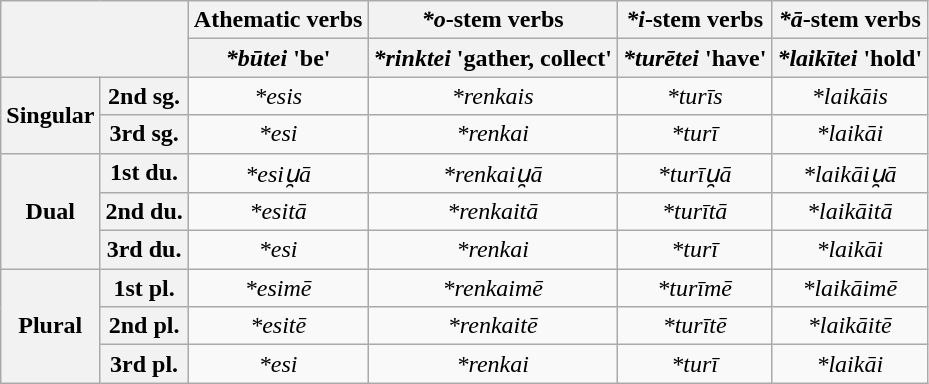<table class="wikitable" style="text-align: center;">
<tr>
<th colspan="2" rowspan="2"></th>
<th>Athematic verbs</th>
<th><em>*o</em>-stem verbs</th>
<th><em>*i</em>-stem verbs</th>
<th><em>*ā</em>-stem verbs</th>
</tr>
<tr>
<th><em>*būtei</em> 'be'</th>
<th><em>*rinktei</em> 'gather, collect'</th>
<th><em>*turētei</em> 'have'</th>
<th><em>*laikītei</em> 'hold'</th>
</tr>
<tr>
<th rowspan="2">Singular</th>
<th>2nd sg.</th>
<td><em>*esis</em></td>
<td><em>*renkais</em></td>
<td><em>*turīs</em></td>
<td><em>*laikāis</em></td>
</tr>
<tr>
<th>3rd sg.</th>
<td><em>*esi</em></td>
<td><em>*renkai</em></td>
<td><em>*turī</em></td>
<td><em>*laikāi</em></td>
</tr>
<tr>
<th rowspan="3">Dual</th>
<th>1st du.</th>
<td><em>*esiu̯ā</em></td>
<td><em>*renkaiu̯ā</em></td>
<td><em>*turīu̯ā</em></td>
<td><em>*laikāiu̯ā</em></td>
</tr>
<tr>
<th>2nd du.</th>
<td><em>*esitā</em></td>
<td><em>*renkaitā</em></td>
<td><em>*turītā</em></td>
<td><em>*laikāitā</em></td>
</tr>
<tr>
<th>3rd du.</th>
<td><em>*esi</em></td>
<td><em>*renkai</em></td>
<td><em>*turī</em></td>
<td><em>*laikāi</em></td>
</tr>
<tr>
<th rowspan="3">Plural</th>
<th>1st pl.</th>
<td><em>*esimē</em></td>
<td><em>*renkaimē</em></td>
<td><em>*turīmē</em></td>
<td><em>*laikāimē</em></td>
</tr>
<tr>
<th>2nd pl.</th>
<td><em>*esitē</em></td>
<td><em>*renkaitē</em></td>
<td><em>*turītē</em></td>
<td><em>*laikāitē</em></td>
</tr>
<tr>
<th>3rd pl.</th>
<td><em>*esi</em></td>
<td><em>*renkai</em></td>
<td><em>*turī</em></td>
<td><em>*laikāi</em></td>
</tr>
</table>
